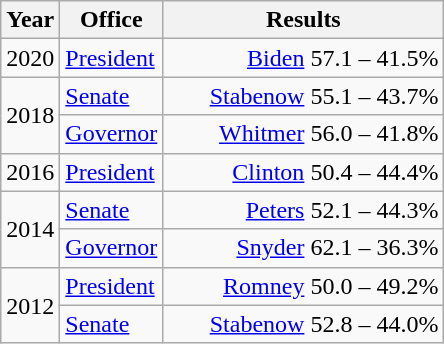<table class=wikitable>
<tr>
<th width="30">Year</th>
<th width="60">Office</th>
<th width="180">Results</th>
</tr>
<tr>
<td>2020</td>
<td><a href='#'>President</a></td>
<td align="right" ><a href='#'>Biden</a> 57.1 – 41.5%</td>
</tr>
<tr>
<td rowspan="2">2018</td>
<td><a href='#'>Senate</a></td>
<td align="right" ><a href='#'>Stabenow</a> 55.1 – 43.7%</td>
</tr>
<tr>
<td><a href='#'>Governor</a></td>
<td align="right" ><a href='#'>Whitmer</a> 56.0 – 41.8%</td>
</tr>
<tr>
<td>2016</td>
<td><a href='#'>President</a></td>
<td align="right" ><a href='#'>Clinton</a> 50.4 – 44.4%</td>
</tr>
<tr>
<td rowspan="2">2014</td>
<td><a href='#'>Senate</a></td>
<td align="right" ><a href='#'>Peters</a> 52.1 – 44.3%</td>
</tr>
<tr>
<td><a href='#'>Governor</a></td>
<td align="right" ><a href='#'>Snyder</a> 62.1 – 36.3%</td>
</tr>
<tr>
<td rowspan="2">2012</td>
<td><a href='#'>President</a></td>
<td align="right" ><a href='#'>Romney</a> 50.0 – 49.2%</td>
</tr>
<tr>
<td><a href='#'>Senate</a></td>
<td align="right" ><a href='#'>Stabenow</a> 52.8 – 44.0%</td>
</tr>
</table>
